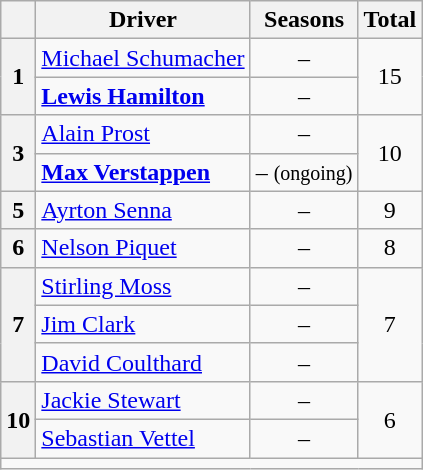<table class="wikitable" style="text-align:center">
<tr>
<th></th>
<th>Driver</th>
<th>Seasons</th>
<th>Total</th>
</tr>
<tr>
<th rowspan=2>1</th>
<td align=left> <a href='#'>Michael Schumacher</a></td>
<td>–</td>
<td rowspan=2>15</td>
</tr>
<tr>
<td align=left> <strong><a href='#'>Lewis Hamilton</a></strong></td>
<td>–</td>
</tr>
<tr>
<th rowspan=2>3</th>
<td align=left> <a href='#'>Alain Prost</a></td>
<td>–</td>
<td rowspan=2>10</td>
</tr>
<tr>
<td align=left> <strong><a href='#'>Max Verstappen</a></strong></td>
<td>– <small>(ongoing)</small></td>
</tr>
<tr>
<th>5</th>
<td align=left> <a href='#'>Ayrton Senna</a></td>
<td>–</td>
<td>9</td>
</tr>
<tr>
<th>6</th>
<td align=left> <a href='#'>Nelson Piquet</a></td>
<td>–</td>
<td>8</td>
</tr>
<tr>
<th rowspan=3>7</th>
<td align=left> <a href='#'>Stirling Moss</a></td>
<td>–</td>
<td rowspan=3>7</td>
</tr>
<tr>
<td align=left> <a href='#'>Jim Clark</a></td>
<td>–</td>
</tr>
<tr>
<td align=left> <a href='#'>David Coulthard</a></td>
<td>–</td>
</tr>
<tr>
<th rowspan=2>10</th>
<td align=left> <a href='#'>Jackie Stewart</a></td>
<td>–</td>
<td rowspan=2>6</td>
</tr>
<tr>
<td align=left> <a href='#'>Sebastian Vettel</a></td>
<td>–</td>
</tr>
<tr>
<td colspan=4></td>
</tr>
</table>
